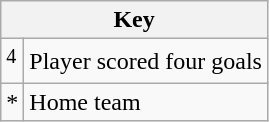<table class="wikitable">
<tr>
<th colspan="2">Key</th>
</tr>
<tr>
<td align="left"><sup>4</sup></td>
<td align="left">Player scored four goals</td>
</tr>
<tr>
<td align="left">*</td>
<td align="left">Home team</td>
</tr>
</table>
